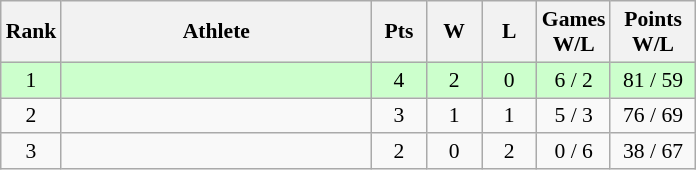<table class="wikitable" style="text-align: center; font-size:90% ">
<tr>
<th width="20">Rank</th>
<th width="200">Athlete</th>
<th width="30">Pts</th>
<th width="30">W</th>
<th width="30">L</th>
<th width="40">Games<br>W/L</th>
<th width="50">Points<br>W/L</th>
</tr>
<tr bgcolor=#ccffcc>
<td>1</td>
<td align=left></td>
<td>4</td>
<td>2</td>
<td>0</td>
<td>6 / 2</td>
<td>81 / 59</td>
</tr>
<tr>
<td>2</td>
<td align=left></td>
<td>3</td>
<td>1</td>
<td>1</td>
<td>5 / 3</td>
<td>76 / 69</td>
</tr>
<tr>
<td>3</td>
<td align=left></td>
<td>2</td>
<td>0</td>
<td>2</td>
<td>0 / 6</td>
<td>38 / 67</td>
</tr>
</table>
